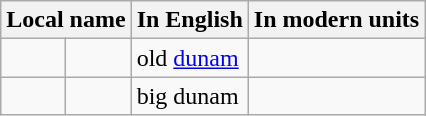<table class="wikitable">
<tr>
<th colspan="2">Local name</th>
<th>In English</th>
<th>In modern units</th>
</tr>
<tr>
<td></td>
<td align=right></td>
<td>old <a href='#'>dunam</a></td>
<td></td>
</tr>
<tr>
<td></td>
<td align=right></td>
<td>big dunam</td>
<td></td>
</tr>
</table>
